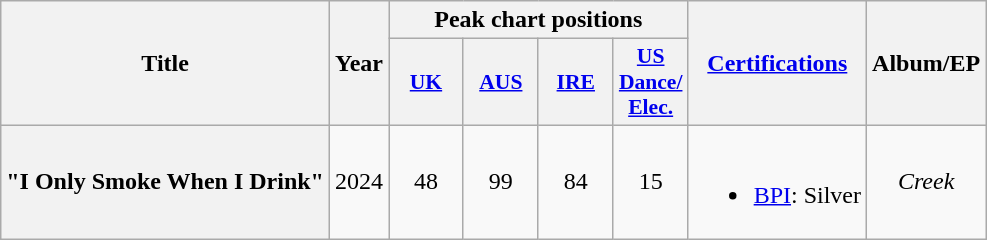<table class="wikitable plainrowheaders" style="text-align:center">
<tr>
<th scope="col" rowspan="2">Title</th>
<th scope="col" rowspan="2">Year</th>
<th scope="col" colspan="4">Peak chart positions</th>
<th scope="col" rowspan="2"><a href='#'>Certifications</a></th>
<th scope="col" rowspan="2">Album/EP</th>
</tr>
<tr>
<th scope="col" style="width:3em;font-size:90%;"><a href='#'>UK</a><br></th>
<th scope="col" style="width:3em;font-size:90%;"><a href='#'>AUS</a><br></th>
<th scope="col" style="width:3em;font-size:90%;"><a href='#'>IRE</a><br></th>
<th scope="col" style="width:3em;font-size:90%;"><a href='#'>US<br>Dance/<br>Elec.</a><br></th>
</tr>
<tr>
<th scope="row">"I Only Smoke When I Drink"</th>
<td>2024</td>
<td>48</td>
<td>99</td>
<td>84</td>
<td>15</td>
<td><br><ul><li><a href='#'>BPI</a>: Silver</li></ul></td>
<td><em>Creek</em></td>
</tr>
</table>
